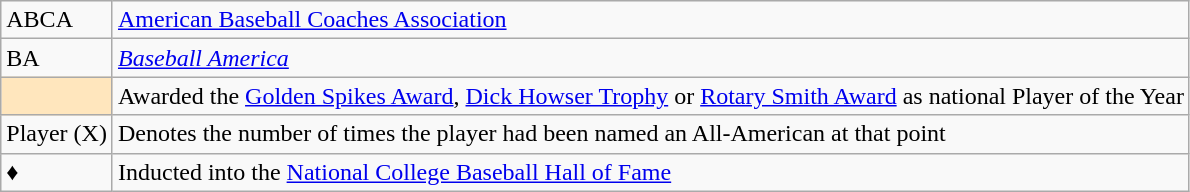<table class="wikitable">
<tr>
<td>ABCA</td>
<td><a href='#'>American Baseball Coaches Association</a></td>
</tr>
<tr>
<td>BA</td>
<td><em><a href='#'>Baseball America</a></em></td>
</tr>
<tr>
<td style="background-color:#FFE6BD"></td>
<td>Awarded the <a href='#'>Golden Spikes Award</a>, <a href='#'>Dick Howser Trophy</a> or <a href='#'>Rotary Smith Award</a> as national Player of the Year</td>
</tr>
<tr>
<td>Player (X)</td>
<td>Denotes the number of times the player had been named an All-American at that point</td>
</tr>
<tr>
<td>♦</td>
<td>Inducted into the <a href='#'>National College Baseball Hall of Fame</a></td>
</tr>
</table>
